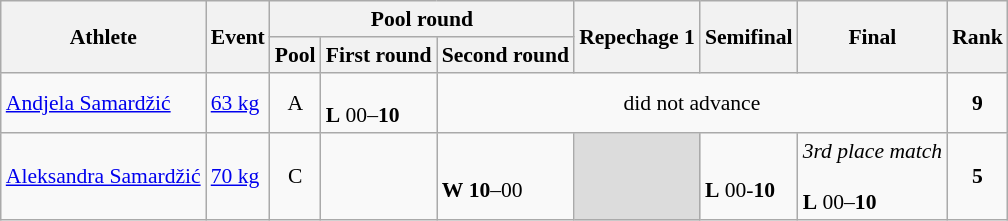<table class="wikitable" style="text-align:left; font-size:90%">
<tr>
<th rowspan="2">Athlete</th>
<th rowspan="2">Event</th>
<th colspan="3">Pool round</th>
<th rowspan="2">Repechage 1</th>
<th rowspan="2">Semifinal</th>
<th rowspan="2">Final</th>
<th rowspan="2">Rank</th>
</tr>
<tr>
<th>Pool</th>
<th>First round</th>
<th>Second round</th>
</tr>
<tr>
<td><a href='#'>Andjela Samardžić</a></td>
<td><a href='#'>63 kg</a></td>
<td align=center>A</td>
<td><br><strong>L</strong> 00–<strong>10</strong></td>
<td align=center colspan=4>did not advance</td>
<td align=center><strong>9</strong></td>
</tr>
<tr>
<td><a href='#'>Aleksandra Samardžić</a></td>
<td><a href='#'>70 kg</a></td>
<td align=center>C</td>
<td></td>
<td><br><strong>W</strong> <strong>10</strong>–00</td>
<td bgcolor=#DCDCDC></td>
<td><br> <strong>L</strong> 00-<strong>10</strong></td>
<td><em>3rd place match</em><br><br><strong>L</strong> 00–<strong>10</strong></td>
<td align=center><strong>5</strong></td>
</tr>
</table>
